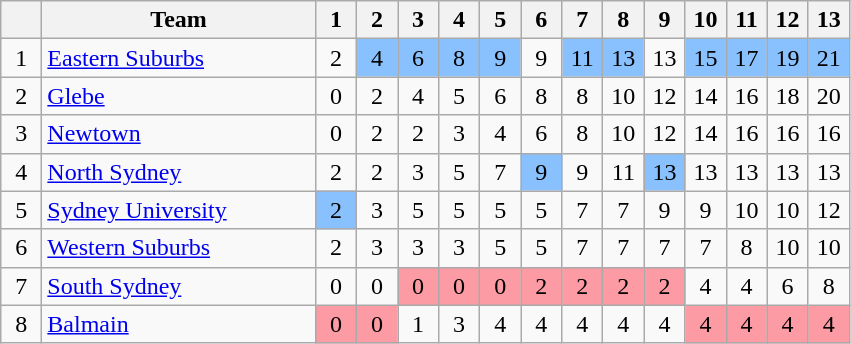<table class="wikitable" style="text-align:center;">
<tr>
<th width="20" abbr="Position"></th>
<th width="175">Team</th>
<th width="20" abbr="Round 1">1</th>
<th width="20" abbr="Round 2">2</th>
<th width="20" abbr="Round 3">3</th>
<th width="20" abbr="Round 4">4</th>
<th width="20" abbr="Round 5">5</th>
<th width="20" abbr="Round 6">6</th>
<th width="20" abbr="Round 7">7</th>
<th width="20" abbr="Round 8">8</th>
<th width="20" abbr="Round 9">9</th>
<th width="20" abbr="Round 10">10</th>
<th width="20" abbr="Round 11">11</th>
<th width="20" abbr="Round 12">12</th>
<th width="20" abbr="Round 13">13</th>
</tr>
<tr>
<td>1</td>
<td style="text-align:left;"> <a href='#'>Eastern Suburbs</a></td>
<td>2</td>
<td style="background: #89c1ff;">4</td>
<td style="background: #89c1ff;">6</td>
<td style="background: #89c1ff;">8</td>
<td style="background: #89c1ff;">9</td>
<td>9</td>
<td style="background: #89c1ff;">11</td>
<td style="background: #89c1ff;">13</td>
<td>13</td>
<td style="background: #89c1ff;">15</td>
<td style="background: #89c1ff;">17</td>
<td style="background: #89c1ff;">19</td>
<td style="background: #89c1ff;">21</td>
</tr>
<tr>
<td>2</td>
<td style="text-align:left;"> <a href='#'>Glebe</a></td>
<td>0</td>
<td>2</td>
<td>4</td>
<td>5</td>
<td>6</td>
<td>8</td>
<td>8</td>
<td>10</td>
<td>12</td>
<td>14</td>
<td>16</td>
<td>18</td>
<td>20</td>
</tr>
<tr>
<td>3</td>
<td style="text-align:left;"> <a href='#'>Newtown</a></td>
<td>0</td>
<td>2</td>
<td>2</td>
<td>3</td>
<td>4</td>
<td>6</td>
<td>8</td>
<td>10</td>
<td>12</td>
<td>14</td>
<td>16</td>
<td>16</td>
<td>16</td>
</tr>
<tr>
<td>4</td>
<td style="text-align:left;"> <a href='#'>North Sydney</a></td>
<td>2</td>
<td>2</td>
<td>3</td>
<td>5</td>
<td>7</td>
<td style="background: #89c1ff;">9</td>
<td>9</td>
<td>11</td>
<td style="background: #89c1ff;">13</td>
<td>13</td>
<td>13</td>
<td>13</td>
<td>13</td>
</tr>
<tr>
<td>5</td>
<td style="text-align:left;"> <a href='#'>Sydney University</a></td>
<td style="background: #89c1ff;">2</td>
<td>3</td>
<td>5</td>
<td>5</td>
<td>5</td>
<td>5</td>
<td>7</td>
<td>7</td>
<td>9</td>
<td>9</td>
<td>10</td>
<td>10</td>
<td>12</td>
</tr>
<tr>
<td>6</td>
<td style="text-align:left;"> <a href='#'>Western Suburbs</a></td>
<td>2</td>
<td>3</td>
<td>3</td>
<td>3</td>
<td>5</td>
<td>5</td>
<td>7</td>
<td>7</td>
<td>7</td>
<td>7</td>
<td>8</td>
<td>10</td>
<td>10</td>
</tr>
<tr>
<td>7</td>
<td style="text-align:left;"> <a href='#'>South Sydney</a></td>
<td>0</td>
<td>0</td>
<td style="background: #FD9BA4;">0</td>
<td style="background: #FD9BA4;">0</td>
<td style="background: #FD9BA4;">0</td>
<td style="background: #FD9BA4;">2</td>
<td style="background: #FD9BA4;">2</td>
<td style="background: #FD9BA4;">2</td>
<td style="background: #FD9BA4;">2</td>
<td>4</td>
<td>4</td>
<td>6</td>
<td>8</td>
</tr>
<tr>
<td>8</td>
<td style="text-align:left;"> <a href='#'>Balmain</a></td>
<td style="background: #FD9BA4;">0</td>
<td style="background: #FD9BA4;">0</td>
<td>1</td>
<td>3</td>
<td>4</td>
<td>4</td>
<td>4</td>
<td>4</td>
<td>4</td>
<td style="background: #FD9BA4;">4</td>
<td style="background: #FD9BA4;">4</td>
<td style="background: #FD9BA4;">4</td>
<td style="background: #FD9BA4;">4</td>
</tr>
</table>
